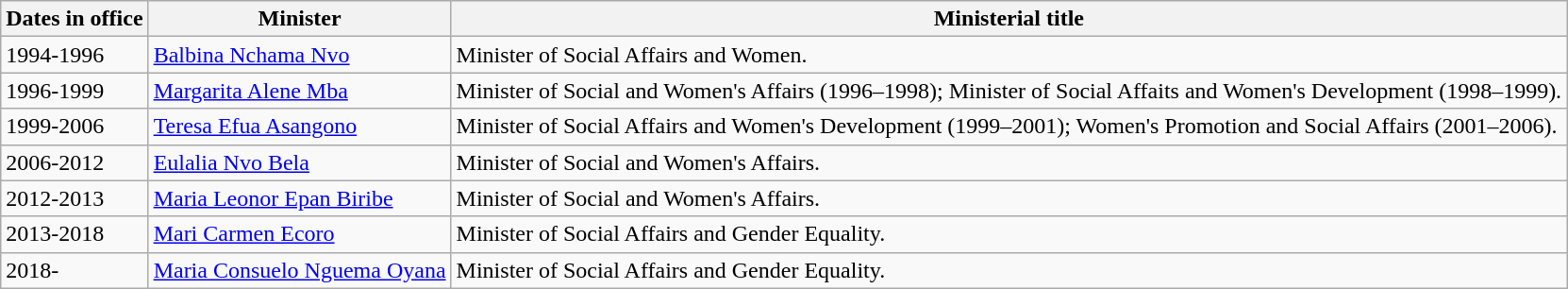<table class="wikitable">
<tr>
<th>Dates in office</th>
<th>Minister</th>
<th>Ministerial title</th>
</tr>
<tr>
<td>1994-1996</td>
<td><a href='#'>Balbina Nchama Nvo</a></td>
<td>Minister of Social Affairs and Women.</td>
</tr>
<tr>
<td>1996-1999</td>
<td><a href='#'>Margarita Alene Mba</a></td>
<td>Minister of Social and Women's Affairs (1996–1998); Minister of Social Affaits and Women's Development (1998–1999).</td>
</tr>
<tr>
<td>1999-2006</td>
<td><a href='#'>Teresa Efua Asangono</a></td>
<td>Minister of Social Affairs and Women's Development (1999–2001); Women's Promotion and Social Affairs (2001–2006).</td>
</tr>
<tr>
<td>2006-2012</td>
<td><a href='#'>Eulalia Nvo Bela</a></td>
<td>Minister of Social and Women's Affairs.</td>
</tr>
<tr>
<td>2012-2013</td>
<td><a href='#'>Maria Leonor Epan Biribe</a></td>
<td>Minister of Social and Women's Affairs.</td>
</tr>
<tr>
<td>2013-2018</td>
<td><a href='#'>Mari Carmen Ecoro</a></td>
<td>Minister of Social Affairs and Gender Equality.</td>
</tr>
<tr>
<td>2018-</td>
<td><a href='#'>Maria Consuelo Nguema Oyana</a></td>
<td>Minister of Social Affairs and Gender Equality.</td>
</tr>
</table>
